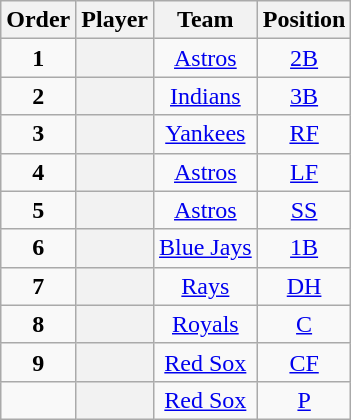<table class="wikitable sortable plainrowheaders" style="text-align:center;">
<tr>
<th scope="col">Order</th>
<th scope="col">Player</th>
<th scope="col">Team</th>
<th scope="col">Position</th>
</tr>
<tr>
<td><strong>1</strong></td>
<th scope="row" style="text-align:center"></th>
<td><a href='#'>Astros</a></td>
<td><a href='#'>2B</a></td>
</tr>
<tr>
<td><strong>2</strong></td>
<th scope="row" style="text-align:center"></th>
<td><a href='#'>Indians</a></td>
<td><a href='#'>3B</a></td>
</tr>
<tr>
<td><strong>3</strong></td>
<th scope="row" style="text-align:center"></th>
<td><a href='#'>Yankees</a></td>
<td><a href='#'>RF</a></td>
</tr>
<tr>
<td><strong>4</strong></td>
<th scope="row" style="text-align:center"></th>
<td><a href='#'>Astros</a></td>
<td><a href='#'>LF</a></td>
</tr>
<tr>
<td><strong>5</strong></td>
<th scope="row" style="text-align:center"></th>
<td><a href='#'>Astros</a></td>
<td><a href='#'>SS</a></td>
</tr>
<tr>
<td><strong>6</strong></td>
<th scope="row" style="text-align:center"></th>
<td><a href='#'>Blue Jays</a></td>
<td><a href='#'>1B</a></td>
</tr>
<tr>
<td><strong>7</strong></td>
<th scope="row" style="text-align:center"></th>
<td><a href='#'>Rays</a></td>
<td><a href='#'>DH</a></td>
</tr>
<tr>
<td><strong>8</strong></td>
<th scope="row" style="text-align:center"></th>
<td><a href='#'>Royals</a></td>
<td><a href='#'>C</a></td>
</tr>
<tr>
<td><strong>9</strong></td>
<th scope="row" style="text-align:center"></th>
<td><a href='#'>Red Sox</a></td>
<td><a href='#'>CF</a></td>
</tr>
<tr>
<td></td>
<th scope="row" style="text-align:center"></th>
<td><a href='#'>Red Sox</a></td>
<td><a href='#'>P</a></td>
</tr>
</table>
